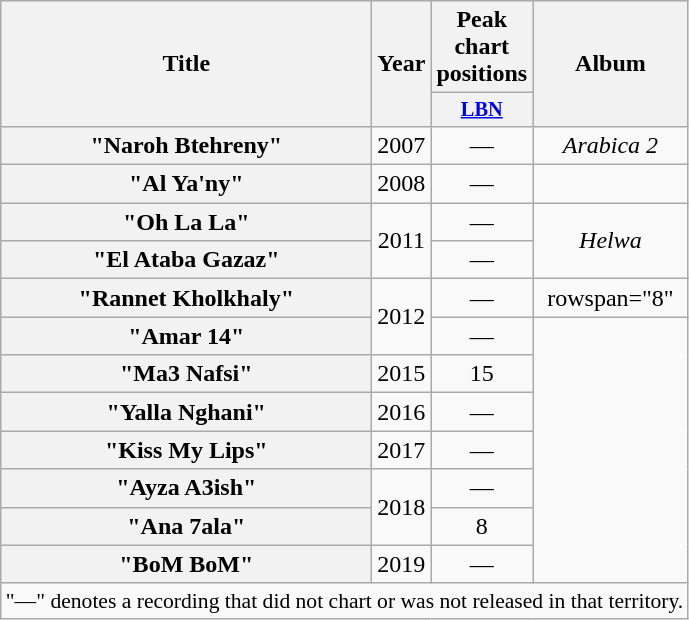<table class="wikitable plainrowheaders" style="text-align:center;">
<tr>
<th scope="col" rowspan="2" style="width:15em;">Title</th>
<th scope="col" rowspan="2" style="width:1em;">Year</th>
<th>Peak chart positions</th>
<th scope="col" rowspan="2">Album</th>
</tr>
<tr>
<th scope="col" style="width:3em;font-size:85%;"><a href='#'>LBN</a><br></th>
</tr>
<tr>
<th scope="row">"Naroh Btehreny"</th>
<td>2007</td>
<td>—</td>
<td><em>Arabica 2</em></td>
</tr>
<tr>
<th scope="row">"Al Ya'ny"</th>
<td>2008</td>
<td>—</td>
<td></td>
</tr>
<tr>
<th scope="row">"Oh La La"</th>
<td rowspan="2">2011</td>
<td>—</td>
<td rowspan="2"><em>Helwa</em></td>
</tr>
<tr>
<th scope="row">"El Ataba Gazaz"</th>
<td>—</td>
</tr>
<tr>
<th scope="row">"Rannet Kholkhaly" </th>
<td rowspan="2">2012</td>
<td>—</td>
<td>rowspan="8" </td>
</tr>
<tr>
<th scope="row">"Amar 14" </th>
<td>—</td>
</tr>
<tr>
<th scope="row">"Ma3 Nafsi"</th>
<td>2015</td>
<td>15</td>
</tr>
<tr>
<th scope="row">"Yalla Nghani"</th>
<td>2016</td>
<td>—</td>
</tr>
<tr>
<th scope="row">"Kiss My Lips"</th>
<td>2017</td>
<td>—</td>
</tr>
<tr>
<th scope="row">"Ayza A3ish"</th>
<td rowspan="2">2018</td>
<td>—</td>
</tr>
<tr>
<th scope="row">"Ana 7ala"</th>
<td>8</td>
</tr>
<tr>
<th scope="row">"BoM BoM" </th>
<td>2019</td>
<td>—</td>
</tr>
<tr>
<td colspan="4" style="font-size:90%">"—" denotes a recording that did not chart or was not released in that territory.</td>
</tr>
</table>
